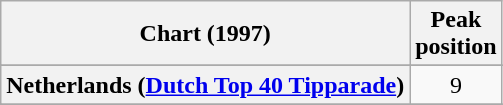<table class="wikitable plainrowheaders sortable" style="text-align:center;">
<tr>
<th scope="col">Chart (1997)</th>
<th scope="col">Peak<br>position</th>
</tr>
<tr>
</tr>
<tr>
<th scope="row">Netherlands (<a href='#'>Dutch Top 40 Tipparade</a>)</th>
<td>9</td>
</tr>
<tr>
</tr>
<tr>
</tr>
<tr>
</tr>
<tr>
</tr>
<tr>
</tr>
<tr>
</tr>
<tr>
</tr>
<tr>
</tr>
<tr>
</tr>
<tr>
</tr>
<tr>
</tr>
</table>
